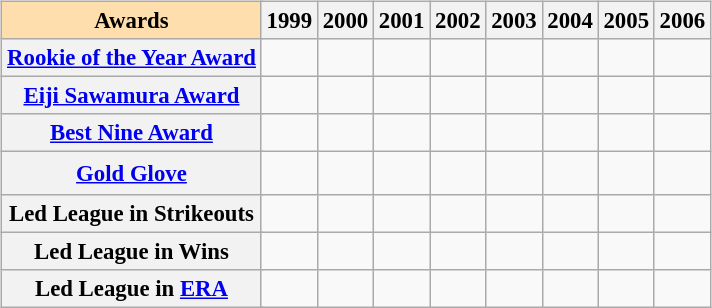<table class="wikitable" style="font-size:95%; text-align:center; float:right;">
<tr>
<th colspan="2" style="width:160px; background:#ffdead;">Awards</th>
<th>1999</th>
<th>2000</th>
<th>2001</th>
<th>2002</th>
<th>2003</th>
<th>2004</th>
<th>2005</th>
<th>2006</th>
</tr>
<tr>
<th colspan="2"><a href='#'>Rookie of the Year Award</a></th>
<td></td>
<td></td>
<td></td>
<td></td>
<td></td>
<td></td>
<td></td>
<td></td>
</tr>
<tr>
<th colspan="2"><a href='#'>Eiji Sawamura Award</a></th>
<td></td>
<td></td>
<td></td>
<td></td>
<td></td>
<td></td>
<td></td>
<td></td>
</tr>
<tr>
<th colspan="2"><a href='#'>Best Nine Award</a></th>
<td></td>
<td></td>
<td></td>
<td></td>
<td></td>
<td></td>
<td></td>
<td></td>
</tr>
<tr>
<th colspan="2"><a href='#'>Gold Glove</a></th>
<td></td>
<td></td>
<td></td>
<td>　</td>
<td></td>
<td></td>
<td></td>
<td></td>
</tr>
<tr>
<th colspan="2">Led League in Strikeouts</th>
<td></td>
<td></td>
<td></td>
<td></td>
<td></td>
<td></td>
<td></td>
<td></td>
</tr>
<tr>
<th colspan="2">Led League in Wins</th>
<td></td>
<td></td>
<td></td>
<td></td>
<td></td>
<td></td>
<td></td>
<td></td>
</tr>
<tr>
<th colspan="2">Led League in <a href='#'>ERA</a></th>
<td></td>
<td></td>
<td></td>
<td></td>
<td></td>
<td></td>
<td></td>
<td></td>
</tr>
</table>
